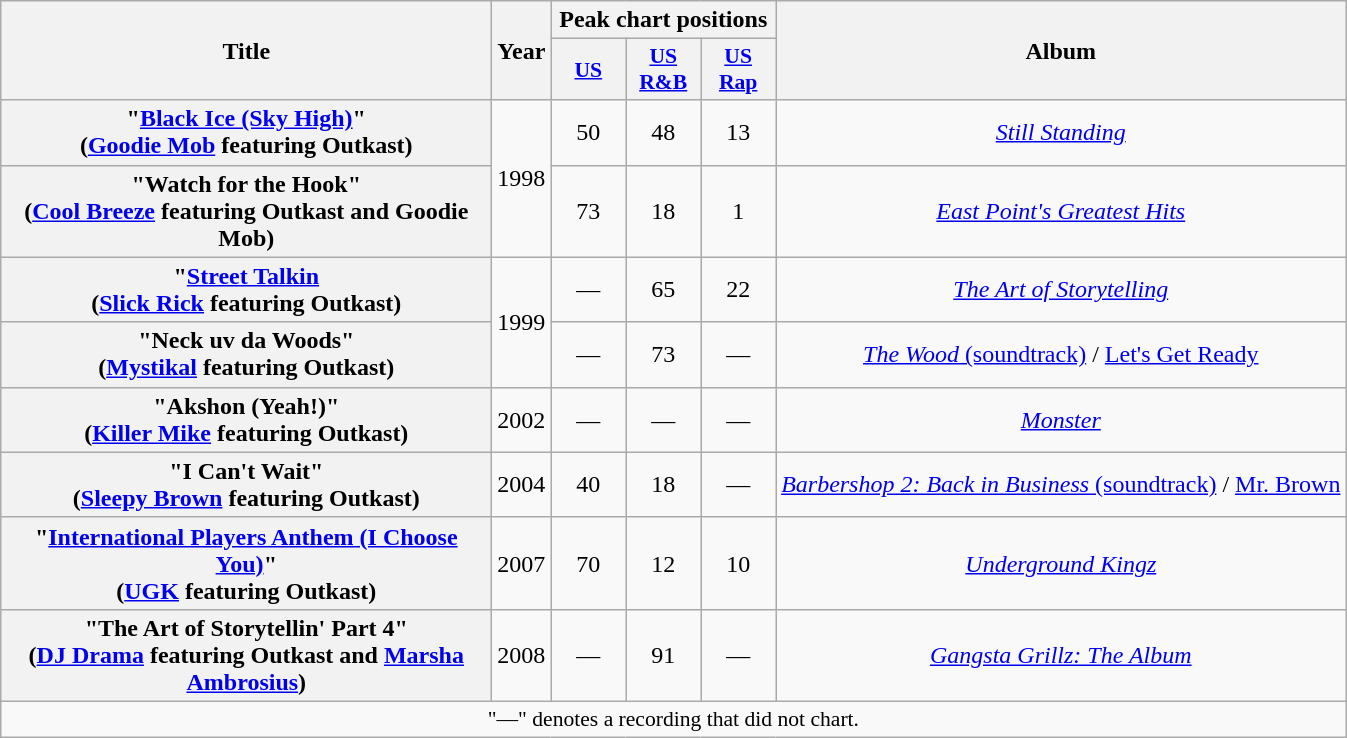<table class="wikitable plainrowheaders" style="text-align:center;" border="1">
<tr>
<th scope="col" rowspan="2" style="width:20em;">Title</th>
<th scope="col" rowspan="2">Year</th>
<th scope="col" colspan="3">Peak chart positions</th>
<th scope="col" rowspan="2">Album</th>
</tr>
<tr>
<th style="width:3em;font-size:90%;"><a href='#'>US</a><br></th>
<th style="width:3em;font-size:90%;"><a href='#'>US<br>R&B</a><br></th>
<th style="width:3em;font-size:90%;"><a href='#'>US<br>Rap</a><br></th>
</tr>
<tr>
<th scope="row">"<a href='#'>Black Ice (Sky High)</a>"<br><span>(<a href='#'>Goodie Mob</a> featuring Outkast)</span></th>
<td rowspan="2">1998</td>
<td>50</td>
<td>48</td>
<td>13</td>
<td><em><a href='#'>Still Standing</a></em></td>
</tr>
<tr>
<th scope="row">"Watch for the Hook"<br><span>(<a href='#'>Cool Breeze</a> featuring Outkast and Goodie Mob)</span></th>
<td>73</td>
<td>18</td>
<td>1</td>
<td><em><a href='#'>East Point's Greatest Hits</a></em></td>
</tr>
<tr>
<th scope="row">"<a href='#'>Street Talkin</a><br><span>(<a href='#'>Slick Rick</a> featuring Outkast)</span></th>
<td rowspan="2">1999</td>
<td>—</td>
<td>65</td>
<td>22</td>
<td><em><a href='#'>The Art of Storytelling</a></em></td>
</tr>
<tr>
<th scope="row">"Neck uv da Woods"<br><span>(<a href='#'>Mystikal</a> featuring Outkast)</span></th>
<td>—</td>
<td>73</td>
<td>—</td>
<td><a href='#'><em>The Wood</em> (soundtrack)</a> / <a href='#'>Let's Get Ready</a></td>
</tr>
<tr>
<th scope="row">"Akshon (Yeah!)"<br><span>(<a href='#'>Killer Mike</a> featuring Outkast)</span></th>
<td>2002</td>
<td>—</td>
<td>—</td>
<td>—</td>
<td><em><a href='#'>Monster</a></em></td>
</tr>
<tr>
<th scope="row">"I Can't Wait"<br><span>(<a href='#'>Sleepy Brown</a> featuring Outkast)</span></th>
<td>2004</td>
<td>40</td>
<td>18</td>
<td>—</td>
<td><a href='#'><em>Barbershop 2: Back in Business</em> (soundtrack)</a> / <a href='#'>Mr. Brown</a></td>
</tr>
<tr>
<th scope="row">"<a href='#'>International Players Anthem (I Choose You)</a>"<br><span>(<a href='#'>UGK</a> featuring Outkast)</span></th>
<td>2007</td>
<td>70</td>
<td>12</td>
<td>10</td>
<td><em><a href='#'>Underground Kingz</a></em></td>
</tr>
<tr>
<th scope="row">"The Art of Storytellin' Part 4"<br><span>(<a href='#'>DJ Drama</a> featuring Outkast and <a href='#'>Marsha Ambrosius</a>)</span></th>
<td>2008</td>
<td>—</td>
<td>91</td>
<td>—</td>
<td><em><a href='#'>Gangsta Grillz: The Album</a></em></td>
</tr>
<tr>
<td colspan="14" style="font-size:90%">"—" denotes a recording that did not chart.</td>
</tr>
</table>
